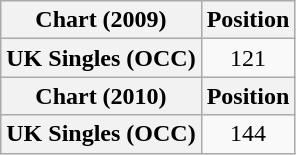<table class="wikitable plainrowheaders" style="text-align:center">
<tr>
<th scope="col">Chart (2009)</th>
<th scope="col">Position</th>
</tr>
<tr>
<th scope="row">UK Singles (OCC)</th>
<td>121</td>
</tr>
<tr>
<th scope="col">Chart (2010)</th>
<th scope="col">Position</th>
</tr>
<tr>
<th scope="row">UK Singles (OCC)</th>
<td>144</td>
</tr>
</table>
